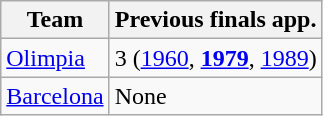<table class="wikitable">
<tr>
<th>Team</th>
<th>Previous finals app.</th>
</tr>
<tr>
<td> <a href='#'>Olimpia</a></td>
<td>3 (<a href='#'>1960</a>, <strong><a href='#'>1979</a></strong>, <a href='#'>1989</a>)</td>
</tr>
<tr>
<td> <a href='#'>Barcelona</a></td>
<td>None</td>
</tr>
</table>
